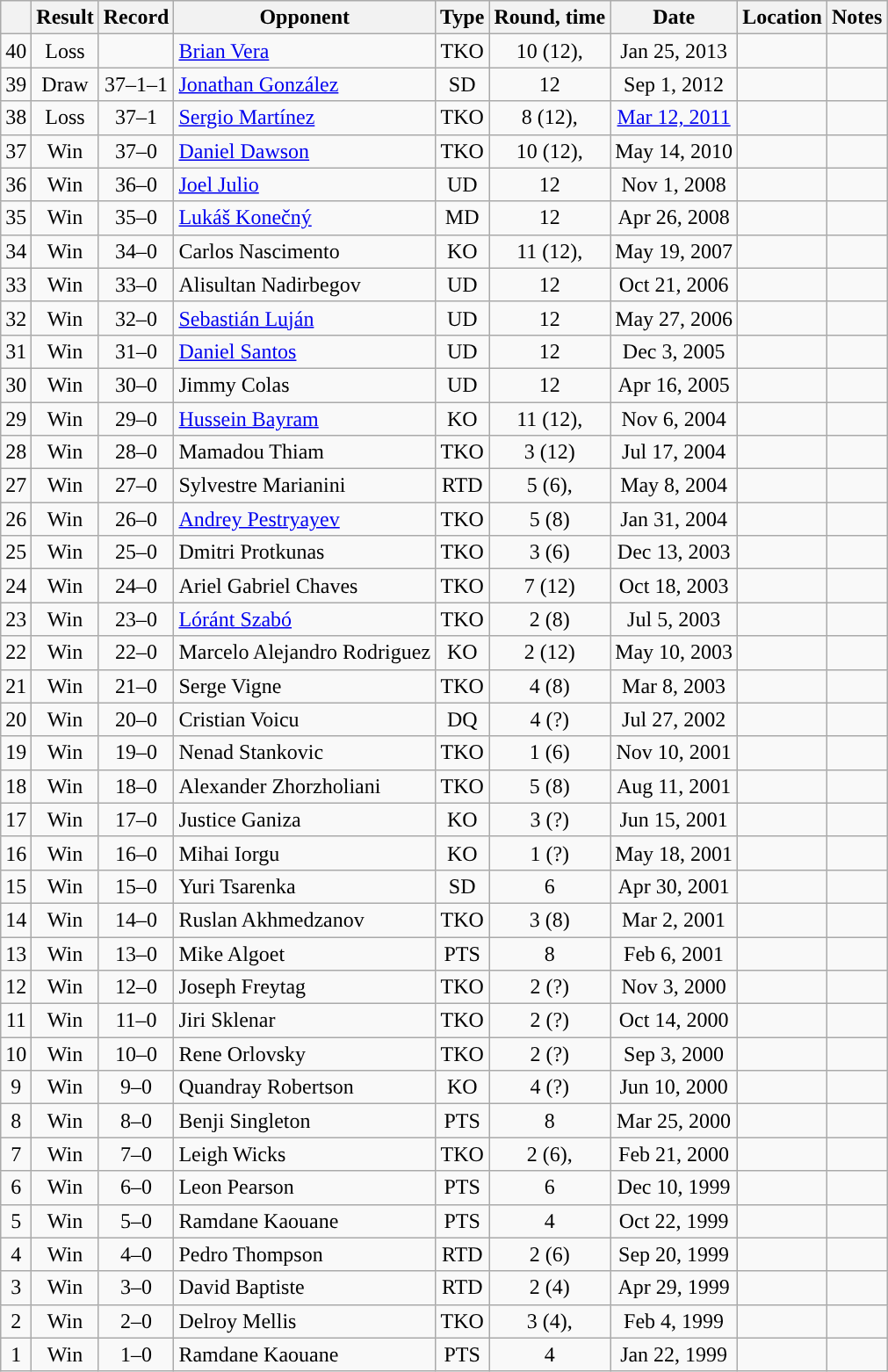<table class="wikitable" style="text-align:center">
<tr>
<th></th>
<th>Result</th>
<th>Record</th>
<th>Opponent</th>
<th>Type</th>
<th>Round, time</th>
<th>Date</th>
<th>Location</th>
<th>Notes</th>
</tr>
<tr>
<td>40</td>
<td>Loss</td>
<td></td>
<td align=left><a href='#'>Brian Vera</a></td>
<td>TKO</td>
<td>10 (12), </td>
<td>Jan 25, 2013</td>
<td align=left></td>
<td align=left></td>
</tr>
<tr>
<td>39</td>
<td>Draw</td>
<td>37–1–1</td>
<td align=left><a href='#'>Jonathan González</a></td>
<td>SD</td>
<td>12</td>
<td>Sep 1, 2012</td>
<td align=left></td>
<td align=left></td>
</tr>
<tr>
<td>38</td>
<td>Loss</td>
<td>37–1</td>
<td align=left><a href='#'>Sergio Martínez</a></td>
<td>TKO</td>
<td>8 (12), </td>
<td><a href='#'>Mar 12, 2011</a></td>
<td align=left></td>
<td align=left></td>
</tr>
<tr>
<td>37</td>
<td>Win</td>
<td>37–0</td>
<td align=left><a href='#'>Daniel Dawson</a></td>
<td>TKO</td>
<td>10 (12), </td>
<td>May 14, 2010</td>
<td align=left></td>
<td align=left></td>
</tr>
<tr>
<td>36</td>
<td>Win</td>
<td>36–0</td>
<td align=left><a href='#'>Joel Julio</a></td>
<td>UD</td>
<td>12</td>
<td>Nov 1, 2008</td>
<td align=left></td>
<td align=left></td>
</tr>
<tr>
<td>35</td>
<td>Win</td>
<td>35–0</td>
<td align=left><a href='#'>Lukáš Konečný</a></td>
<td>MD</td>
<td>12</td>
<td>Apr 26, 2008</td>
<td align=left></td>
<td align=left></td>
</tr>
<tr>
<td>34</td>
<td>Win</td>
<td>34–0</td>
<td align=left>Carlos Nascimento</td>
<td>KO</td>
<td>11 (12), </td>
<td>May 19, 2007</td>
<td align=left></td>
<td align=left></td>
</tr>
<tr>
<td>33</td>
<td>Win</td>
<td>33–0</td>
<td align=left>Alisultan Nadirbegov</td>
<td>UD</td>
<td>12</td>
<td>Oct 21, 2006</td>
<td align=left></td>
<td align=left></td>
</tr>
<tr>
<td>32</td>
<td>Win</td>
<td>32–0</td>
<td align=left><a href='#'>Sebastián Luján</a></td>
<td>UD</td>
<td>12</td>
<td>May 27, 2006</td>
<td align=left></td>
<td align=left></td>
</tr>
<tr>
<td>31</td>
<td>Win</td>
<td>31–0</td>
<td align=left><a href='#'>Daniel Santos</a></td>
<td>UD</td>
<td>12</td>
<td>Dec 3, 2005</td>
<td align=left></td>
<td align=left></td>
</tr>
<tr>
<td>30</td>
<td>Win</td>
<td>30–0</td>
<td align=left>Jimmy Colas</td>
<td>UD</td>
<td>12</td>
<td>Apr 16, 2005</td>
<td align=left></td>
<td align=left></td>
</tr>
<tr>
<td>29</td>
<td>Win</td>
<td>29–0</td>
<td align=left><a href='#'>Hussein Bayram</a></td>
<td>KO</td>
<td>11 (12), </td>
<td>Nov 6, 2004</td>
<td align=left></td>
<td align=left></td>
</tr>
<tr>
<td>28</td>
<td>Win</td>
<td>28–0</td>
<td align=left>Mamadou Thiam</td>
<td>TKO</td>
<td>3 (12)</td>
<td>Jul 17, 2004</td>
<td align=left></td>
<td align=left></td>
</tr>
<tr>
<td>27</td>
<td>Win</td>
<td>27–0</td>
<td align=left>Sylvestre Marianini</td>
<td>RTD</td>
<td>5 (6), </td>
<td>May 8, 2004</td>
<td align=left></td>
<td align=left></td>
</tr>
<tr>
<td>26</td>
<td>Win</td>
<td>26–0</td>
<td align=left><a href='#'>Andrey Pestryayev</a></td>
<td>TKO</td>
<td>5 (8)</td>
<td>Jan 31, 2004</td>
<td align=left></td>
<td align=left></td>
</tr>
<tr>
<td>25</td>
<td>Win</td>
<td>25–0</td>
<td align=left>Dmitri Protkunas</td>
<td>TKO</td>
<td>3 (6)</td>
<td>Dec 13, 2003</td>
<td align=left></td>
<td align=left></td>
</tr>
<tr>
<td>24</td>
<td>Win</td>
<td>24–0</td>
<td align=left>Ariel Gabriel Chaves</td>
<td>TKO</td>
<td>7 (12)</td>
<td>Oct 18, 2003</td>
<td align=left></td>
<td align=left></td>
</tr>
<tr>
<td>23</td>
<td>Win</td>
<td>23–0</td>
<td align=left><a href='#'>Lóránt Szabó</a></td>
<td>TKO</td>
<td>2 (8)</td>
<td>Jul 5, 2003</td>
<td align=left></td>
<td align=left></td>
</tr>
<tr>
<td>22</td>
<td>Win</td>
<td>22–0</td>
<td align=left>Marcelo Alejandro Rodriguez</td>
<td>KO</td>
<td>2 (12)</td>
<td>May 10, 2003</td>
<td align=left></td>
<td align=left></td>
</tr>
<tr>
<td>21</td>
<td>Win</td>
<td>21–0</td>
<td align=left>Serge Vigne</td>
<td>TKO</td>
<td>4 (8)</td>
<td>Mar 8, 2003</td>
<td align=left></td>
<td align=left></td>
</tr>
<tr>
<td>20</td>
<td>Win</td>
<td>20–0</td>
<td align=left>Cristian Voicu</td>
<td>DQ</td>
<td>4 (?)</td>
<td>Jul 27, 2002</td>
<td align=left></td>
<td align=left></td>
</tr>
<tr>
<td>19</td>
<td>Win</td>
<td>19–0</td>
<td align=left>Nenad Stankovic</td>
<td>TKO</td>
<td>1 (6)</td>
<td>Nov 10, 2001</td>
<td align=left></td>
<td align=left></td>
</tr>
<tr>
<td>18</td>
<td>Win</td>
<td>18–0</td>
<td align=left>Alexander Zhorzholiani</td>
<td>TKO</td>
<td>5 (8)</td>
<td>Aug 11, 2001</td>
<td align=left></td>
<td align=left></td>
</tr>
<tr>
<td>17</td>
<td>Win</td>
<td>17–0</td>
<td align=left>Justice Ganiza</td>
<td>KO</td>
<td>3 (?)</td>
<td>Jun 15, 2001</td>
<td align=left></td>
<td align=left></td>
</tr>
<tr>
<td>16</td>
<td>Win</td>
<td>16–0</td>
<td align=left>Mihai Iorgu</td>
<td>KO</td>
<td>1 (?)</td>
<td>May 18, 2001</td>
<td align=left></td>
<td align=left></td>
</tr>
<tr>
<td>15</td>
<td>Win</td>
<td>15–0</td>
<td align=left>Yuri Tsarenka</td>
<td>SD</td>
<td>6</td>
<td>Apr 30, 2001</td>
<td align=left></td>
<td align=left></td>
</tr>
<tr>
<td>14</td>
<td>Win</td>
<td>14–0</td>
<td align=left>Ruslan Akhmedzanov</td>
<td>TKO</td>
<td>3 (8)</td>
<td>Mar 2, 2001</td>
<td align=left></td>
<td align=left></td>
</tr>
<tr>
<td>13</td>
<td>Win</td>
<td>13–0</td>
<td align=left>Mike Algoet</td>
<td>PTS</td>
<td>8</td>
<td>Feb 6, 2001</td>
<td align=left></td>
<td align=left></td>
</tr>
<tr>
<td>12</td>
<td>Win</td>
<td>12–0</td>
<td align=left>Joseph Freytag</td>
<td>TKO</td>
<td>2 (?)</td>
<td>Nov 3, 2000</td>
<td align=left></td>
<td align=left></td>
</tr>
<tr>
<td>11</td>
<td>Win</td>
<td>11–0</td>
<td align=left>Jiri Sklenar</td>
<td>TKO</td>
<td>2 (?)</td>
<td>Oct 14, 2000</td>
<td align=left></td>
<td align=left></td>
</tr>
<tr>
<td>10</td>
<td>Win</td>
<td>10–0</td>
<td align=left>Rene Orlovsky</td>
<td>TKO</td>
<td>2 (?)</td>
<td>Sep 3, 2000</td>
<td align=left></td>
<td align=left></td>
</tr>
<tr>
<td>9</td>
<td>Win</td>
<td>9–0</td>
<td align=left>Quandray Robertson</td>
<td>KO</td>
<td>4 (?)</td>
<td>Jun 10, 2000</td>
<td align=left></td>
<td align=left></td>
</tr>
<tr>
<td>8</td>
<td>Win</td>
<td>8–0</td>
<td align=left>Benji Singleton</td>
<td>PTS</td>
<td>8</td>
<td>Mar 25, 2000</td>
<td align=left></td>
<td align=left></td>
</tr>
<tr>
<td>7</td>
<td>Win</td>
<td>7–0</td>
<td align=left>Leigh Wicks</td>
<td>TKO</td>
<td>2 (6), </td>
<td>Feb 21, 2000</td>
<td align=left></td>
<td align=left></td>
</tr>
<tr>
<td>6</td>
<td>Win</td>
<td>6–0</td>
<td align=left>Leon Pearson</td>
<td>PTS</td>
<td>6</td>
<td>Dec 10, 1999</td>
<td align=left></td>
<td align=left></td>
</tr>
<tr>
<td>5</td>
<td>Win</td>
<td>5–0</td>
<td align=left>Ramdane Kaouane</td>
<td>PTS</td>
<td>4</td>
<td>Oct 22, 1999</td>
<td align=left></td>
<td align=left></td>
</tr>
<tr>
<td>4</td>
<td>Win</td>
<td>4–0</td>
<td align=left>Pedro Thompson</td>
<td>RTD</td>
<td>2 (6)</td>
<td>Sep 20, 1999</td>
<td align=left></td>
<td align=left></td>
</tr>
<tr>
<td>3</td>
<td>Win</td>
<td>3–0</td>
<td align=left>David Baptiste</td>
<td>RTD</td>
<td>2 (4)</td>
<td>Apr 29, 1999</td>
<td align=left></td>
<td align=left></td>
</tr>
<tr>
<td>2</td>
<td>Win</td>
<td>2–0</td>
<td align=left>Delroy Mellis</td>
<td>TKO</td>
<td>3 (4), </td>
<td>Feb 4, 1999</td>
<td align=left></td>
<td align=left></td>
</tr>
<tr>
<td>1</td>
<td>Win</td>
<td>1–0</td>
<td align=left>Ramdane Kaouane</td>
<td>PTS</td>
<td>4</td>
<td>Jan 22, 1999</td>
<td align=left></td>
<td align=left></td>
</tr>
</table>
